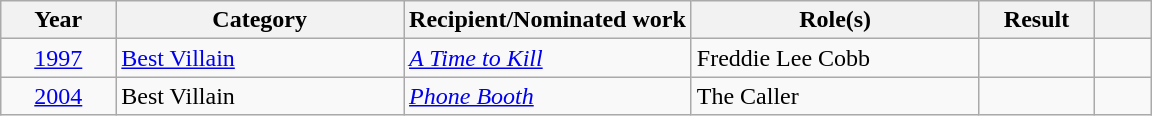<table class=wikitable>
<tr>
<th scope="col" width="10%">Year</th>
<th scope="col" width="25%">Category</th>
<th scope="col" width="25%">Recipient/Nominated work</th>
<th scope="col" width="25%">Role(s)</th>
<th scope="col" width="10%">Result</th>
<th scope="col" width="5%"></th>
</tr>
<tr>
<td scope="row" style="text-align:center"><a href='#'>1997</a></td>
<td><a href='#'>Best Villain</a></td>
<td><em><a href='#'>A Time to Kill</a></em></td>
<td>Freddie Lee Cobb</td>
<td></td>
<td style="text-align:center;"></td>
</tr>
<tr>
<td scope="row" style="text-align:center"><a href='#'>2004</a></td>
<td>Best Villain</td>
<td><em><a href='#'>Phone Booth</a></em></td>
<td>The Caller</td>
<td></td>
<td style="text-align:center;"></td>
</tr>
</table>
